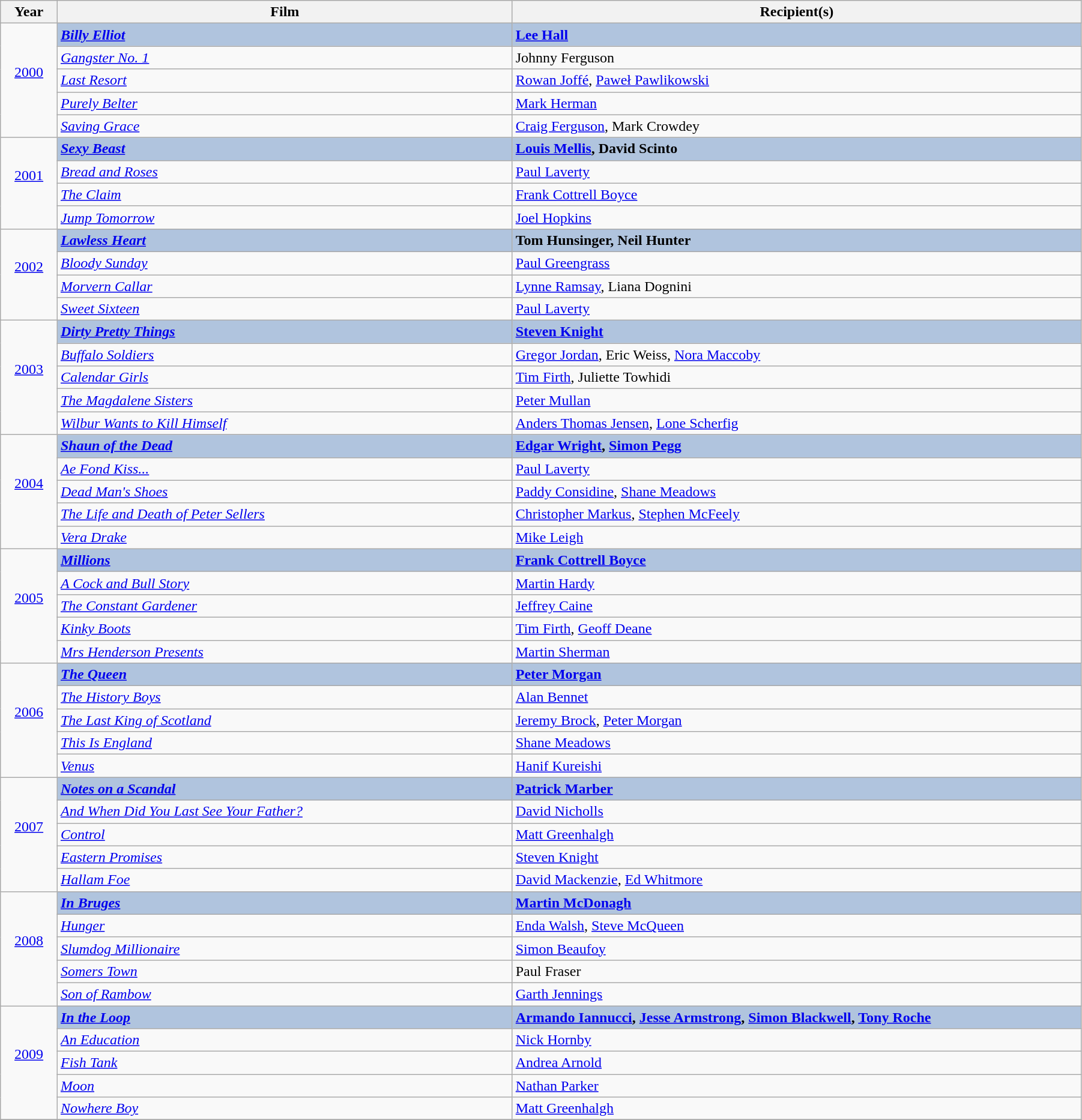<table class="wikitable" width="95%" cellpadding="5">
<tr>
<th width="5%">Year</th>
<th width="40%">Film</th>
<th width="50%">Recipient(s)</th>
</tr>
<tr>
<td rowspan="5" style="text-align:center;"><a href='#'>2000</a><br><br></td>
<td style="background:#B0C4DE"><strong><em><a href='#'>Billy Elliot</a></em></strong></td>
<td style="background:#B0C4DE"><strong><a href='#'>Lee Hall</a></strong></td>
</tr>
<tr>
<td><em><a href='#'>Gangster No. 1</a></em></td>
<td>Johnny Ferguson</td>
</tr>
<tr>
<td><em><a href='#'>Last Resort</a></em></td>
<td><a href='#'>Rowan Joffé</a>, <a href='#'>Paweł Pawlikowski</a></td>
</tr>
<tr>
<td><em><a href='#'>Purely Belter</a></em></td>
<td><a href='#'>Mark Herman</a></td>
</tr>
<tr>
<td><em><a href='#'>Saving Grace</a></em></td>
<td><a href='#'>Craig Ferguson</a>, Mark Crowdey</td>
</tr>
<tr>
<td rowspan="4" style="text-align:center;"><a href='#'>2001</a><br><br></td>
<td style="background:#B0C4DE"><strong><em><a href='#'>Sexy Beast</a></em></strong></td>
<td style="background:#B0C4DE"><strong><a href='#'>Louis Mellis</a>, David Scinto</strong></td>
</tr>
<tr>
<td><em><a href='#'>Bread and Roses</a></em></td>
<td><a href='#'>Paul Laverty</a></td>
</tr>
<tr>
<td><em><a href='#'>The Claim</a></em></td>
<td><a href='#'>Frank Cottrell Boyce</a></td>
</tr>
<tr>
<td><em><a href='#'>Jump Tomorrow</a></em></td>
<td><a href='#'>Joel Hopkins</a></td>
</tr>
<tr>
<td rowspan="4" style="text-align:center;"><a href='#'>2002</a><br><br></td>
<td style="background:#B0C4DE"><strong><em><a href='#'>Lawless Heart</a></em></strong></td>
<td style="background:#B0C4DE"><strong>Tom Hunsinger, Neil Hunter</strong></td>
</tr>
<tr>
<td><em><a href='#'>Bloody Sunday</a></em></td>
<td><a href='#'>Paul Greengrass</a></td>
</tr>
<tr>
<td><em><a href='#'>Morvern Callar</a></em></td>
<td><a href='#'>Lynne Ramsay</a>, Liana Dognini</td>
</tr>
<tr>
<td><em><a href='#'>Sweet Sixteen</a></em></td>
<td><a href='#'>Paul Laverty</a></td>
</tr>
<tr>
<td rowspan="5" style="text-align:center;"><a href='#'>2003</a><br><br></td>
<td style="background:#B0C4DE"><strong><em><a href='#'>Dirty Pretty Things</a></em></strong></td>
<td style="background:#B0C4DE"><strong><a href='#'>Steven Knight</a></strong></td>
</tr>
<tr>
<td><em><a href='#'>Buffalo Soldiers</a></em></td>
<td><a href='#'>Gregor Jordan</a>, Eric Weiss, <a href='#'>Nora Maccoby</a></td>
</tr>
<tr>
<td><em><a href='#'>Calendar Girls</a></em></td>
<td><a href='#'>Tim Firth</a>, Juliette Towhidi</td>
</tr>
<tr>
<td><em><a href='#'>The Magdalene Sisters</a></em></td>
<td><a href='#'>Peter Mullan</a></td>
</tr>
<tr>
<td><em><a href='#'>Wilbur Wants to Kill Himself</a></em></td>
<td><a href='#'>Anders Thomas Jensen</a>, <a href='#'>Lone Scherfig</a></td>
</tr>
<tr>
<td rowspan="5" style="text-align:center;"><a href='#'>2004</a><br><br></td>
<td style="background:#B0C4DE"><strong><em><a href='#'>Shaun of the Dead</a></em></strong></td>
<td style="background:#B0C4DE"><strong><a href='#'>Edgar Wright</a>, <a href='#'>Simon Pegg</a></strong></td>
</tr>
<tr>
<td><em><a href='#'>Ae Fond Kiss...</a></em></td>
<td><a href='#'>Paul Laverty</a></td>
</tr>
<tr>
<td><em><a href='#'>Dead Man's Shoes</a></em></td>
<td><a href='#'>Paddy Considine</a>, <a href='#'>Shane Meadows</a></td>
</tr>
<tr>
<td><em><a href='#'>The Life and Death of Peter Sellers</a></em></td>
<td><a href='#'>Christopher Markus</a>, <a href='#'>Stephen McFeely</a></td>
</tr>
<tr>
<td><em><a href='#'>Vera Drake</a></em></td>
<td><a href='#'>Mike Leigh</a></td>
</tr>
<tr>
<td rowspan="5" style="text-align:center;"><a href='#'>2005</a><br><br></td>
<td style="background:#B0C4DE"><strong><em><a href='#'>Millions</a></em></strong></td>
<td style="background:#B0C4DE"><strong><a href='#'>Frank Cottrell Boyce</a></strong></td>
</tr>
<tr>
<td><em><a href='#'>A Cock and Bull Story</a></em></td>
<td><a href='#'>Martin Hardy</a></td>
</tr>
<tr>
<td><em><a href='#'>The Constant Gardener</a></em></td>
<td><a href='#'>Jeffrey Caine</a></td>
</tr>
<tr>
<td><em><a href='#'>Kinky Boots</a></em></td>
<td><a href='#'>Tim Firth</a>, <a href='#'>Geoff Deane</a></td>
</tr>
<tr>
<td><em><a href='#'>Mrs Henderson Presents</a></em></td>
<td><a href='#'>Martin Sherman</a></td>
</tr>
<tr>
<td rowspan="5" style="text-align:center;"><a href='#'>2006</a><br><br></td>
<td style="background:#B0C4DE"><strong><em><a href='#'>The Queen</a></em></strong></td>
<td style="background:#B0C4DE"><strong><a href='#'>Peter Morgan</a></strong></td>
</tr>
<tr>
<td><em><a href='#'>The History Boys</a></em></td>
<td><a href='#'>Alan Bennet</a></td>
</tr>
<tr>
<td><em><a href='#'>The Last King of Scotland</a></em></td>
<td><a href='#'>Jeremy Brock</a>, <a href='#'>Peter Morgan</a></td>
</tr>
<tr>
<td><em><a href='#'>This Is England</a></em></td>
<td><a href='#'>Shane Meadows</a></td>
</tr>
<tr>
<td><em><a href='#'>Venus</a></em></td>
<td><a href='#'>Hanif Kureishi</a></td>
</tr>
<tr>
<td rowspan="5" style="text-align:center;"><a href='#'>2007</a><br><br></td>
<td style="background:#B0C4DE"><strong><em><a href='#'>Notes on a Scandal</a></em></strong></td>
<td style="background:#B0C4DE"><strong><a href='#'>Patrick Marber</a></strong></td>
</tr>
<tr>
<td><em><a href='#'>And When Did You Last See Your Father?</a></em></td>
<td><a href='#'>David Nicholls</a></td>
</tr>
<tr>
<td><em><a href='#'>Control</a></em></td>
<td><a href='#'>Matt Greenhalgh</a></td>
</tr>
<tr>
<td><em><a href='#'>Eastern Promises</a></em></td>
<td><a href='#'>Steven Knight</a></td>
</tr>
<tr>
<td><em><a href='#'>Hallam Foe</a></em></td>
<td><a href='#'>David Mackenzie</a>, <a href='#'>Ed Whitmore</a></td>
</tr>
<tr>
<td rowspan="5" style="text-align:center;"><a href='#'>2008</a><br><br></td>
<td style="background:#B0C4DE"><strong><em><a href='#'>In Bruges</a></em></strong></td>
<td style="background:#B0C4DE"><strong><a href='#'>Martin McDonagh</a></strong></td>
</tr>
<tr>
<td><em><a href='#'>Hunger</a></em></td>
<td><a href='#'>Enda Walsh</a>, <a href='#'>Steve McQueen</a></td>
</tr>
<tr>
<td><em><a href='#'>Slumdog Millionaire</a></em></td>
<td><a href='#'>Simon Beaufoy</a></td>
</tr>
<tr>
<td><em><a href='#'>Somers Town</a></em></td>
<td>Paul Fraser</td>
</tr>
<tr>
<td><em><a href='#'>Son of Rambow</a></em></td>
<td><a href='#'>Garth Jennings</a></td>
</tr>
<tr>
<td rowspan="5" style="text-align:center;"><a href='#'>2009</a><br><br></td>
<td style="background:#B0C4DE"><strong><em><a href='#'>In the Loop</a></em></strong></td>
<td style="background:#B0C4DE"><strong><a href='#'>Armando Iannucci</a>, <a href='#'>Jesse Armstrong</a>, <a href='#'>Simon Blackwell</a>, <a href='#'>Tony Roche</a></strong></td>
</tr>
<tr>
<td><em><a href='#'>An Education</a></em></td>
<td><a href='#'>Nick Hornby</a></td>
</tr>
<tr>
<td><em><a href='#'>Fish Tank</a></em></td>
<td><a href='#'>Andrea Arnold</a></td>
</tr>
<tr>
<td><em><a href='#'>Moon</a></em></td>
<td><a href='#'>Nathan Parker</a></td>
</tr>
<tr>
<td><em><a href='#'>Nowhere Boy</a></em></td>
<td><a href='#'>Matt Greenhalgh</a></td>
</tr>
<tr>
</tr>
</table>
